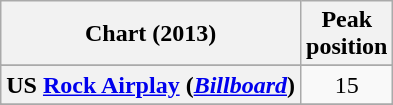<table class="wikitable sortable plainrowheaders">
<tr>
<th>Chart (2013)</th>
<th>Peak<br>position</th>
</tr>
<tr>
</tr>
<tr>
<th scope="row">US <a href='#'>Rock Airplay</a> (<em><a href='#'>Billboard</a></em>)</th>
<td style="text-align:center;">15</td>
</tr>
<tr>
</tr>
<tr>
</tr>
</table>
